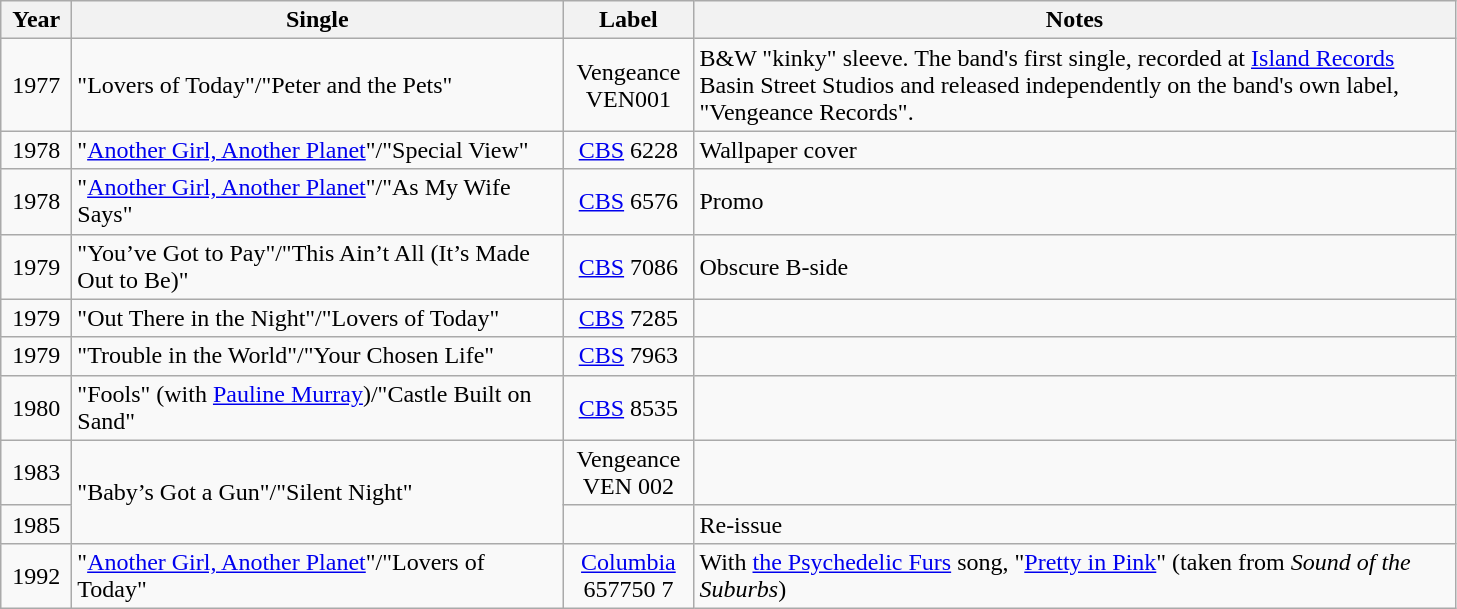<table class="wikitable">
<tr>
<th valign="top" width="40">Year</th>
<th valign="top" width="320">Single</th>
<th valign="top" width="80">Label</th>
<th valign="top" width="500">Notes</th>
</tr>
<tr>
<td align="center">1977</td>
<td align="left">"Lovers of Today"/"Peter and the Pets"</td>
<td align="center">Vengeance VEN001</td>
<td align="left">B&W "kinky" sleeve. The band's first single, recorded at <a href='#'>Island Records</a> Basin Street Studios and released independently on the band's own label, "Vengeance Records".</td>
</tr>
<tr>
<td align="center">1978</td>
<td align="left">"<a href='#'>Another Girl, Another Planet</a>"/"Special View"</td>
<td align="center"><a href='#'>CBS</a> 6228</td>
<td align="left">Wallpaper cover</td>
</tr>
<tr>
<td align="center">1978</td>
<td align="left">"<a href='#'>Another Girl, Another Planet</a>"/"As My Wife Says"</td>
<td align="center"><a href='#'>CBS</a> 6576</td>
<td align="left">Promo</td>
</tr>
<tr>
<td align="center">1979</td>
<td align="left">"You’ve Got to Pay"/"This Ain’t All (It’s Made Out to Be)"</td>
<td align="center"><a href='#'>CBS</a> 7086</td>
<td align="left">Obscure B-side</td>
</tr>
<tr>
<td align="center">1979</td>
<td align="left">"Out There in the Night"/"Lovers of Today"</td>
<td align="center"><a href='#'>CBS</a> 7285</td>
<td align="left"></td>
</tr>
<tr>
<td align="center">1979</td>
<td align="left">"Trouble in the World"/"Your Chosen Life"</td>
<td align="center"><a href='#'>CBS</a> 7963</td>
<td align="left"></td>
</tr>
<tr>
<td align="center">1980</td>
<td align="left">"Fools" (with <a href='#'>Pauline Murray</a>)/"Castle Built on Sand"</td>
<td align="center"><a href='#'>CBS</a> 8535</td>
<td align="left"></td>
</tr>
<tr>
<td align="center">1983</td>
<td align="left" rowspan="2">"Baby’s Got a Gun"/"Silent Night"</td>
<td align="center">Vengeance VEN 002</td>
<td align="left"></td>
</tr>
<tr>
<td align="center">1985</td>
<td align="center"></td>
<td align="left">Re-issue</td>
</tr>
<tr>
<td align="center">1992</td>
<td align="left">"<a href='#'>Another Girl, Another Planet</a>"/"Lovers of Today"</td>
<td align="center"><a href='#'>Columbia</a> 657750 7</td>
<td align="left">With <a href='#'>the Psychedelic Furs</a> song, "<a href='#'>Pretty in Pink</a>" (taken from <em>Sound of the Suburbs</em>)</td>
</tr>
</table>
